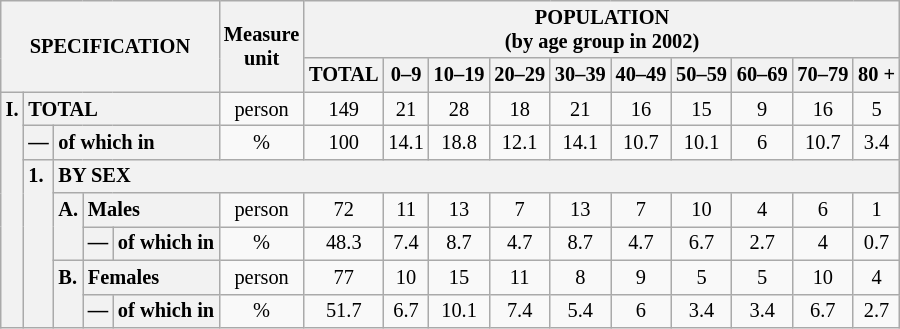<table class="wikitable" style="font-size:85%; text-align:center">
<tr>
<th rowspan="2" colspan="5">SPECIFICATION</th>
<th rowspan="2">Measure<br> unit</th>
<th colspan="10" rowspan="1">POPULATION<br> (by age group in 2002)</th>
</tr>
<tr>
<th>TOTAL</th>
<th>0–9</th>
<th>10–19</th>
<th>20–29</th>
<th>30–39</th>
<th>40–49</th>
<th>50–59</th>
<th>60–69</th>
<th>70–79</th>
<th>80 +</th>
</tr>
<tr>
<th style="text-align:left" valign="top" rowspan="7">I.</th>
<th style="text-align:left" colspan="4">TOTAL</th>
<td>person</td>
<td>149</td>
<td>21</td>
<td>28</td>
<td>18</td>
<td>21</td>
<td>16</td>
<td>15</td>
<td>9</td>
<td>16</td>
<td>5</td>
</tr>
<tr>
<th style="text-align:left" valign="top">—</th>
<th style="text-align:left" colspan="3">of which in</th>
<td>%</td>
<td>100</td>
<td>14.1</td>
<td>18.8</td>
<td>12.1</td>
<td>14.1</td>
<td>10.7</td>
<td>10.1</td>
<td>6</td>
<td>10.7</td>
<td>3.4</td>
</tr>
<tr>
<th style="text-align:left" valign="top" rowspan="5">1.</th>
<th style="text-align:left" colspan="14">BY SEX</th>
</tr>
<tr>
<th style="text-align:left" valign="top" rowspan="2">A.</th>
<th style="text-align:left" colspan="2">Males</th>
<td>person</td>
<td>72</td>
<td>11</td>
<td>13</td>
<td>7</td>
<td>13</td>
<td>7</td>
<td>10</td>
<td>4</td>
<td>6</td>
<td>1</td>
</tr>
<tr>
<th style="text-align:left" valign="top">—</th>
<th style="text-align:left" colspan="1">of which in</th>
<td>%</td>
<td>48.3</td>
<td>7.4</td>
<td>8.7</td>
<td>4.7</td>
<td>8.7</td>
<td>4.7</td>
<td>6.7</td>
<td>2.7</td>
<td>4</td>
<td>0.7</td>
</tr>
<tr>
<th style="text-align:left" valign="top" rowspan="2">B.</th>
<th style="text-align:left" colspan="2">Females</th>
<td>person</td>
<td>77</td>
<td>10</td>
<td>15</td>
<td>11</td>
<td>8</td>
<td>9</td>
<td>5</td>
<td>5</td>
<td>10</td>
<td>4</td>
</tr>
<tr>
<th style="text-align:left" valign="top">—</th>
<th style="text-align:left" colspan="1">of which in</th>
<td>%</td>
<td>51.7</td>
<td>6.7</td>
<td>10.1</td>
<td>7.4</td>
<td>5.4</td>
<td>6</td>
<td>3.4</td>
<td>3.4</td>
<td>6.7</td>
<td>2.7</td>
</tr>
</table>
